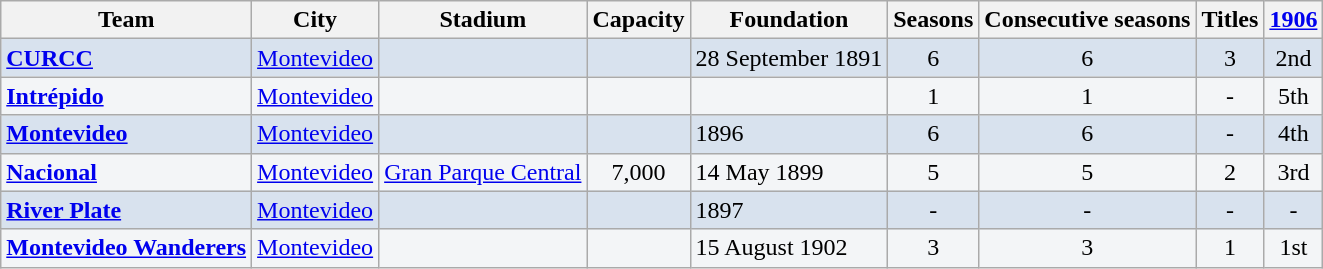<table class="wikitable">
<tr>
<th>Team</th>
<th>City</th>
<th>Stadium</th>
<th>Capacity</th>
<th>Foundation</th>
<th>Seasons</th>
<th>Consecutive seasons</th>
<th>Titles</th>
<th><a href='#'>1906</a></th>
</tr>
<tr bgcolor=#D8E2EE>
<td> <strong><a href='#'>CURCC</a></strong></td>
<td> <a href='#'>Montevideo</a></td>
<td></td>
<td align=center></td>
<td>28 September 1891</td>
<td align=center>6</td>
<td align=center>6</td>
<td align=center>3</td>
<td align=center>2nd</td>
</tr>
<tr bgcolor=#F3F5F7>
<td> <strong><a href='#'>Intrépido</a></strong></td>
<td> <a href='#'>Montevideo</a></td>
<td></td>
<td align=center></td>
<td></td>
<td align=center>1</td>
<td align=center>1</td>
<td align=center>-</td>
<td align=center>5th</td>
</tr>
<tr bgcolor=#D8E2EE>
<td> <strong><a href='#'>Montevideo</a></strong></td>
<td> <a href='#'>Montevideo</a></td>
<td></td>
<td align=center></td>
<td>1896</td>
<td align=center>6</td>
<td align=center>6</td>
<td align=center>-</td>
<td align=center>4th</td>
</tr>
<tr bgcolor=#F3F5F7>
<td> <strong><a href='#'>Nacional</a></strong></td>
<td> <a href='#'>Montevideo</a></td>
<td><a href='#'>Gran Parque Central</a></td>
<td align=center>7,000</td>
<td>14 May 1899</td>
<td align=center>5</td>
<td align=center>5</td>
<td align=center>2</td>
<td align=center>3rd</td>
</tr>
<tr bgcolor=#D8E2EE>
<td> <strong><a href='#'>River Plate</a></strong></td>
<td> <a href='#'>Montevideo</a></td>
<td></td>
<td align=center></td>
<td>1897</td>
<td align=center>-</td>
<td align=center>-</td>
<td align=center>-</td>
<td align=center>-</td>
</tr>
<tr bgcolor=#F3F5F7>
<td> <strong><a href='#'>Montevideo Wanderers</a></strong></td>
<td> <a href='#'>Montevideo</a></td>
<td></td>
<td align=center></td>
<td>15 August 1902</td>
<td align=center>3</td>
<td align=center>3</td>
<td align=center>1</td>
<td align=center>1st</td>
</tr>
</table>
